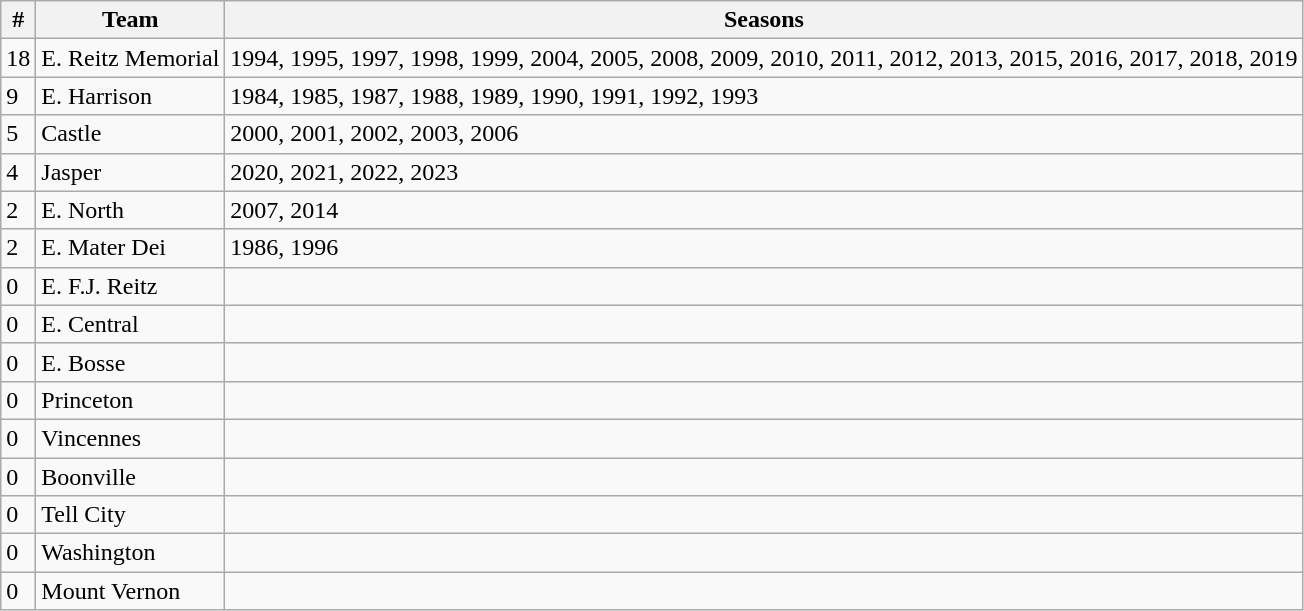<table class="wikitable" style=>
<tr>
<th>#</th>
<th>Team</th>
<th>Seasons</th>
</tr>
<tr>
<td>18</td>
<td>E. Reitz Memorial</td>
<td>1994, 1995, 1997, 1998, 1999, 2004, 2005, 2008, 2009, 2010, 2011, 2012, 2013, 2015, 2016, 2017, 2018, 2019</td>
</tr>
<tr>
<td>9</td>
<td>E. Harrison</td>
<td>1984, 1985, 1987, 1988, 1989, 1990, 1991, 1992, 1993</td>
</tr>
<tr>
<td>5</td>
<td>Castle</td>
<td>2000, 2001, 2002, 2003, 2006</td>
</tr>
<tr>
<td>4</td>
<td>Jasper</td>
<td>2020, 2021, 2022, 2023</td>
</tr>
<tr>
<td>2</td>
<td>E. North</td>
<td>2007, 2014</td>
</tr>
<tr>
<td>2</td>
<td>E. Mater Dei</td>
<td>1986, 1996</td>
</tr>
<tr>
<td>0</td>
<td>E. F.J. Reitz</td>
<td></td>
</tr>
<tr>
<td>0</td>
<td>E. Central</td>
<td></td>
</tr>
<tr>
<td>0</td>
<td>E. Bosse</td>
<td></td>
</tr>
<tr>
<td>0</td>
<td>Princeton</td>
<td></td>
</tr>
<tr>
<td>0</td>
<td>Vincennes</td>
<td></td>
</tr>
<tr>
<td>0</td>
<td>Boonville</td>
<td></td>
</tr>
<tr>
<td>0</td>
<td>Tell City</td>
<td></td>
</tr>
<tr>
<td>0</td>
<td>Washington</td>
<td></td>
</tr>
<tr>
<td>0</td>
<td>Mount Vernon</td>
<td></td>
</tr>
</table>
